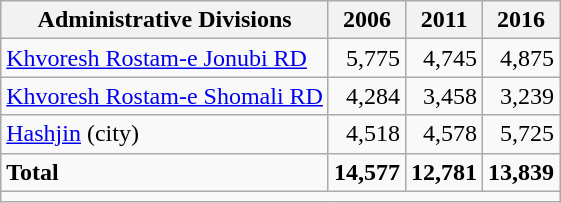<table class="wikitable">
<tr>
<th>Administrative Divisions</th>
<th>2006</th>
<th>2011</th>
<th>2016</th>
</tr>
<tr>
<td><a href='#'>Khvoresh Rostam-e Jonubi RD</a></td>
<td style="text-align: right;">5,775</td>
<td style="text-align: right;">4,745</td>
<td style="text-align: right;">4,875</td>
</tr>
<tr>
<td><a href='#'>Khvoresh Rostam-e Shomali RD</a></td>
<td style="text-align: right;">4,284</td>
<td style="text-align: right;">3,458</td>
<td style="text-align: right;">3,239</td>
</tr>
<tr>
<td><a href='#'>Hashjin</a> (city)</td>
<td style="text-align: right;">4,518</td>
<td style="text-align: right;">4,578</td>
<td style="text-align: right;">5,725</td>
</tr>
<tr>
<td><strong>Total</strong></td>
<td style="text-align: right;"><strong>14,577</strong></td>
<td style="text-align: right;"><strong>12,781</strong></td>
<td style="text-align: right;"><strong>13,839</strong></td>
</tr>
<tr>
<td colspan=4></td>
</tr>
</table>
